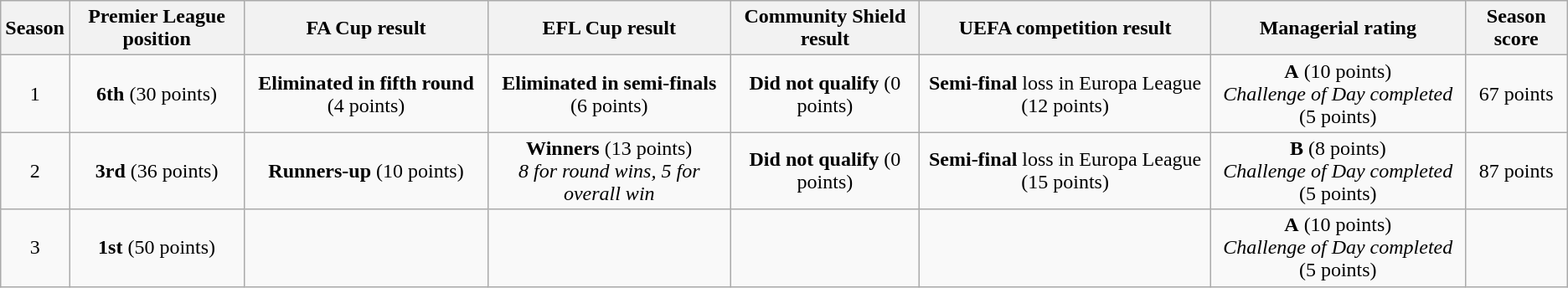<table class="wikitable" style="text-align:center">
<tr>
<th>Season</th>
<th>Premier League position</th>
<th>FA Cup result</th>
<th>EFL Cup result</th>
<th>Community Shield result</th>
<th>UEFA competition result</th>
<th>Managerial rating</th>
<th>Season score</th>
</tr>
<tr>
<td>1</td>
<td><strong>6th</strong> (30 points)</td>
<td><strong>Eliminated in fifth round</strong> (4 points)</td>
<td><strong>Eliminated in semi-finals</strong> (6 points)</td>
<td><strong>Did not qualify</strong> (0 points)</td>
<td><strong>Semi-final</strong> loss in Europa League (12 points)</td>
<td><strong>A</strong> (10 points)<br><em>Challenge of Day completed</em> (5 points)</td>
<td>67 points</td>
</tr>
<tr>
<td>2</td>
<td><strong>3rd</strong> (36 points)</td>
<td><strong>Runners-up</strong> (10 points)</td>
<td><strong>Winners</strong> (13 points)<br><em>8 for round wins, 5 for overall win</em></td>
<td><strong>Did not qualify</strong> (0 points)</td>
<td><strong>Semi-final</strong> loss in Europa League (15 points)</td>
<td><strong>B</strong> (8 points)<br><em>Challenge of Day completed</em> (5 points)</td>
<td>87 points</td>
</tr>
<tr>
<td>3</td>
<td><strong>1st</strong> (50 points)</td>
<td></td>
<td></td>
<td></td>
<td></td>
<td><strong>A</strong> (10 points)<br><em>Challenge of Day completed</em> (5 points)</td>
</tr>
</table>
